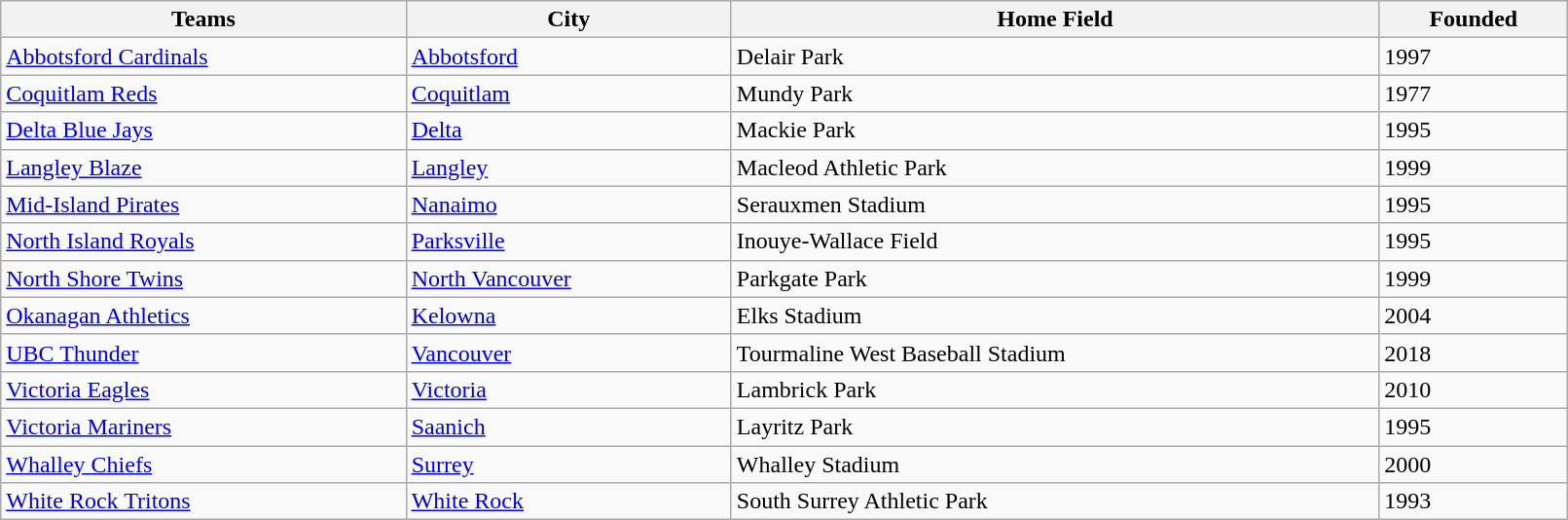<table class="wikitable" style="width: 85%">
<tr>
<th>Teams</th>
<th>City</th>
<th>Home Field</th>
<th>Founded</th>
</tr>
<tr>
<td><a href='#'>Abbotsford Cardinals</a></td>
<td><a href='#'>Abbotsford</a></td>
<td>Delair Park</td>
<td>1997</td>
</tr>
<tr>
<td><a href='#'>Coquitlam Reds</a></td>
<td><a href='#'>Coquitlam</a></td>
<td>Mundy Park</td>
<td>1977</td>
</tr>
<tr>
<td><a href='#'>Delta Blue Jays</a></td>
<td><a href='#'>Delta</a></td>
<td>Mackie Park</td>
<td>1995</td>
</tr>
<tr>
<td><a href='#'>Langley Blaze</a></td>
<td><a href='#'>Langley</a></td>
<td>Macleod Athletic Park</td>
<td>1999</td>
</tr>
<tr>
<td><a href='#'>Mid-Island Pirates</a></td>
<td><a href='#'>Nanaimo</a></td>
<td>Serauxmen Stadium</td>
<td>1995</td>
</tr>
<tr>
<td><a href='#'>North Island Royals</a></td>
<td><a href='#'>Parksville</a></td>
<td>Inouye-Wallace Field</td>
<td>1995</td>
</tr>
<tr>
<td><a href='#'>North Shore Twins</a></td>
<td><a href='#'>North Vancouver</a></td>
<td>Parkgate Park</td>
<td>1999</td>
</tr>
<tr>
<td><a href='#'>Okanagan Athletics</a></td>
<td><a href='#'>Kelowna</a></td>
<td>Elks Stadium</td>
<td>2004</td>
</tr>
<tr>
<td><a href='#'>UBC Thunder</a></td>
<td><a href='#'>Vancouver</a></td>
<td>Tourmaline West Baseball Stadium</td>
<td>2018</td>
</tr>
<tr>
<td><a href='#'>Victoria Eagles</a></td>
<td><a href='#'>Victoria</a></td>
<td>Lambrick Park</td>
<td>2010</td>
</tr>
<tr>
<td><a href='#'>Victoria Mariners</a></td>
<td><a href='#'>Saanich</a></td>
<td>Layritz Park</td>
<td>1995</td>
</tr>
<tr>
<td><a href='#'>Whalley Chiefs</a></td>
<td><a href='#'>Surrey</a></td>
<td>Whalley Stadium</td>
<td>2000</td>
</tr>
<tr>
<td><a href='#'>White Rock Tritons</a></td>
<td><a href='#'>White Rock</a></td>
<td>South Surrey Athletic Park</td>
<td>1993</td>
</tr>
</table>
